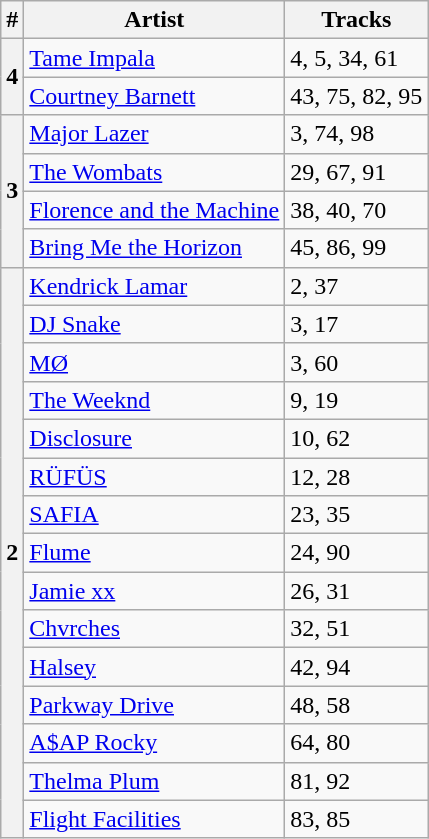<table class="wikitable sortable">
<tr>
<th>#</th>
<th>Artist</th>
<th>Tracks</th>
</tr>
<tr>
<th rowspan="2">4</th>
<td><a href='#'>Tame Impala</a></td>
<td>4, 5, 34, 61</td>
</tr>
<tr>
<td><a href='#'>Courtney Barnett</a></td>
<td>43, 75, 82, 95</td>
</tr>
<tr>
<th rowspan="4">3</th>
<td><a href='#'>Major Lazer</a></td>
<td>3, 74, 98</td>
</tr>
<tr>
<td><a href='#'>The Wombats</a></td>
<td>29, 67, 91</td>
</tr>
<tr>
<td><a href='#'>Florence and the Machine</a></td>
<td>38, 40, 70</td>
</tr>
<tr>
<td><a href='#'>Bring Me the Horizon</a></td>
<td>45, 86, 99</td>
</tr>
<tr>
<th rowspan="15">2</th>
<td><a href='#'>Kendrick Lamar</a></td>
<td>2, 37</td>
</tr>
<tr>
<td><a href='#'>DJ Snake</a></td>
<td>3, 17</td>
</tr>
<tr>
<td><a href='#'>MØ</a></td>
<td>3, 60</td>
</tr>
<tr>
<td><a href='#'>The Weeknd</a></td>
<td>9, 19</td>
</tr>
<tr>
<td><a href='#'>Disclosure</a></td>
<td>10, 62</td>
</tr>
<tr>
<td><a href='#'>RÜFÜS</a></td>
<td>12, 28</td>
</tr>
<tr>
<td><a href='#'>SAFIA</a></td>
<td>23, 35</td>
</tr>
<tr>
<td><a href='#'>Flume</a></td>
<td>24, 90</td>
</tr>
<tr>
<td><a href='#'>Jamie xx</a></td>
<td>26, 31</td>
</tr>
<tr>
<td><a href='#'>Chvrches</a></td>
<td>32, 51</td>
</tr>
<tr>
<td><a href='#'>Halsey</a></td>
<td>42, 94</td>
</tr>
<tr>
<td><a href='#'>Parkway Drive</a></td>
<td>48, 58</td>
</tr>
<tr>
<td><a href='#'>A$AP Rocky</a></td>
<td>64, 80</td>
</tr>
<tr>
<td><a href='#'>Thelma Plum</a></td>
<td>81, 92</td>
</tr>
<tr>
<td><a href='#'>Flight Facilities</a></td>
<td>83, 85</td>
</tr>
</table>
